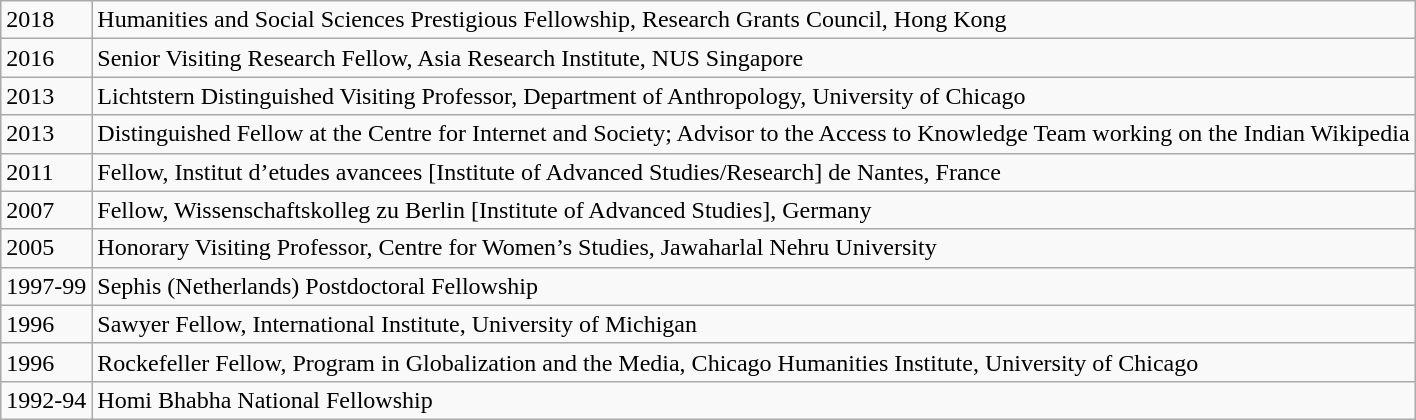<table class="wikitable">
<tr>
<td>2018</td>
<td>Humanities and Social Sciences Prestigious Fellowship, Research Grants Council, Hong Kong</td>
</tr>
<tr>
<td>2016</td>
<td>Senior Visiting Research Fellow, Asia Research Institute, NUS Singapore</td>
</tr>
<tr>
<td>2013</td>
<td>Lichtstern Distinguished Visiting Professor, Department of Anthropology, University of Chicago</td>
</tr>
<tr>
<td>2013</td>
<td>Distinguished Fellow at the Centre for Internet and Society; Advisor to the Access to Knowledge Team working on the Indian Wikipedia</td>
</tr>
<tr>
<td>2011</td>
<td>Fellow, Institut d’etudes avancees [Institute of Advanced Studies/Research] de Nantes, France</td>
</tr>
<tr>
<td>2007</td>
<td>Fellow, Wissenschaftskolleg zu Berlin [Institute of Advanced Studies], Germany</td>
</tr>
<tr>
<td>2005</td>
<td>Honorary Visiting Professor, Centre for Women’s Studies, Jawaharlal Nehru University</td>
</tr>
<tr>
<td>1997-99</td>
<td>Sephis (Netherlands) Postdoctoral Fellowship</td>
</tr>
<tr>
<td>1996</td>
<td>Sawyer Fellow, International Institute, University of Michigan</td>
</tr>
<tr>
<td>1996</td>
<td>Rockefeller Fellow, Program in Globalization and the Media, Chicago Humanities Institute, University of Chicago</td>
</tr>
<tr>
<td>1992-94</td>
<td>Homi Bhabha National Fellowship</td>
</tr>
</table>
